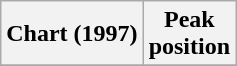<table class="wikitable plainrowheaders" style="text-align:center">
<tr>
<th scope="col">Chart (1997)</th>
<th scope="col">Peak<br>position</th>
</tr>
<tr>
</tr>
</table>
